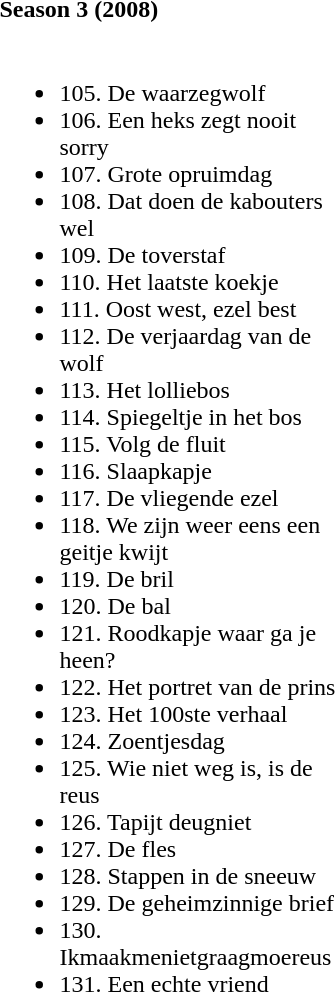<table>
<tr>
<td colspan="3"><br><strong>Season 3 (2008)</strong></td>
</tr>
<tr>
<td width="225" valign="top"><br><ul><li>105.  De waarzegwolf</li><li>106.  Een heks zegt nooit sorry</li><li>107.  Grote opruimdag</li><li>108.  Dat doen de kabouters wel</li><li>109.  De toverstaf</li><li>110.  Het laatste koekje</li><li>111.  Oost west, ezel best</li><li>112.  De verjaardag van de wolf</li><li>113.  Het lolliebos</li><li>114.  Spiegeltje in het bos</li><li>115.  Volg de fluit</li><li>116.  Slaapkapje</li><li>117.  De vliegende ezel</li><li>118.  We zijn weer eens een geitje kwijt</li><li>119.  De bril</li><li>120.  De bal</li><li>121.  Roodkapje waar ga je heen?</li><li>122.  Het portret van de prins</li><li>123.  Het 100ste verhaal</li><li>124.  Zoentjesdag</li><li>125.  Wie niet weg is, is de reus</li><li>126.  Tapijt deugniet</li><li>127.  De fles</li><li>128.  Stappen in de sneeuw</li><li>129.  De geheimzinnige brief</li><li>130.  Ikmaakmenietgraagmoereus</li><li>131.  Een echte vriend</li></ul></td>
</tr>
</table>
